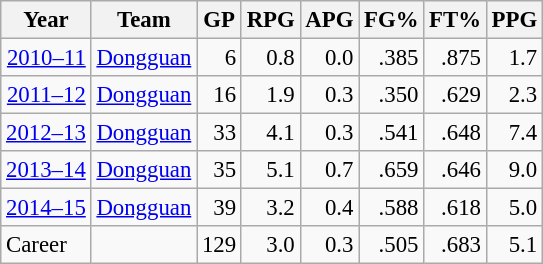<table class="wikitable sortable" style="font-size:95%; text-align:right">
<tr>
<th>Year</th>
<th>Team</th>
<th>GP</th>
<th>RPG</th>
<th>APG</th>
<th>FG%</th>
<th>FT%</th>
<th>PPG</th>
</tr>
<tr>
<td><a href='#'>2010–11</a></td>
<td><a href='#'>Dongguan</a></td>
<td>6</td>
<td>0.8</td>
<td>0.0</td>
<td>.385</td>
<td>.875</td>
<td>1.7</td>
</tr>
<tr>
<td><a href='#'>2011–12</a></td>
<td><a href='#'>Dongguan</a></td>
<td>16</td>
<td>1.9</td>
<td>0.3</td>
<td>.350</td>
<td>.629</td>
<td>2.3</td>
</tr>
<tr>
<td><a href='#'>2012–13</a></td>
<td><a href='#'>Dongguan</a></td>
<td>33</td>
<td>4.1</td>
<td>0.3</td>
<td>.541</td>
<td>.648</td>
<td>7.4</td>
</tr>
<tr>
<td><a href='#'>2013–14</a></td>
<td><a href='#'>Dongguan</a></td>
<td>35</td>
<td>5.1</td>
<td>0.7</td>
<td>.659</td>
<td>.646</td>
<td>9.0</td>
</tr>
<tr>
<td><a href='#'>2014–15</a></td>
<td><a href='#'>Dongguan</a></td>
<td>39</td>
<td>3.2</td>
<td>0.4</td>
<td>.588</td>
<td>.618</td>
<td>5.0</td>
</tr>
<tr>
<td align=left>Career</td>
<td></td>
<td>129</td>
<td>3.0</td>
<td>0.3</td>
<td>.505</td>
<td>.683</td>
<td>5.1</td>
</tr>
</table>
